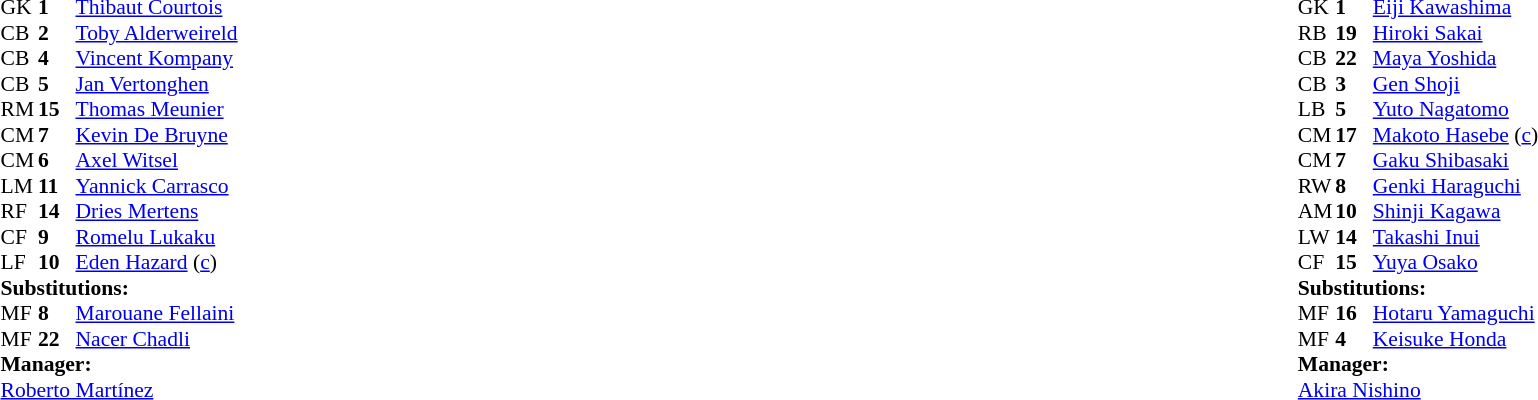<table width="100%">
<tr>
<td valign="top" width="40%"><br><table style="font-size:90%" cellspacing="0" cellpadding="0">
<tr>
<th width=25></th>
<th width=25></th>
</tr>
<tr>
<td>GK</td>
<td><strong>1</strong></td>
<td><a href='#'>Thibaut Courtois</a></td>
</tr>
<tr>
<td>CB</td>
<td><strong>2</strong></td>
<td><a href='#'>Toby Alderweireld</a></td>
</tr>
<tr>
<td>CB</td>
<td><strong>4</strong></td>
<td><a href='#'>Vincent Kompany</a></td>
</tr>
<tr>
<td>CB</td>
<td><strong>5</strong></td>
<td><a href='#'>Jan Vertonghen</a></td>
</tr>
<tr>
<td>RM</td>
<td><strong>15</strong></td>
<td><a href='#'>Thomas Meunier</a></td>
</tr>
<tr>
<td>CM</td>
<td><strong>7</strong></td>
<td><a href='#'>Kevin De Bruyne</a></td>
</tr>
<tr>
<td>CM</td>
<td><strong>6</strong></td>
<td><a href='#'>Axel Witsel</a></td>
</tr>
<tr>
<td>LM</td>
<td><strong>11</strong></td>
<td><a href='#'>Yannick Carrasco</a></td>
<td></td>
<td></td>
</tr>
<tr>
<td>RF</td>
<td><strong>14</strong></td>
<td><a href='#'>Dries Mertens</a></td>
<td></td>
<td></td>
</tr>
<tr>
<td>CF</td>
<td><strong>9</strong></td>
<td><a href='#'>Romelu Lukaku</a></td>
</tr>
<tr>
<td>LF</td>
<td><strong>10</strong></td>
<td><a href='#'>Eden Hazard</a> (<a href='#'>c</a>)</td>
</tr>
<tr>
<td colspan=3><strong>Substitutions:</strong></td>
</tr>
<tr>
<td>MF</td>
<td><strong>8</strong></td>
<td><a href='#'>Marouane Fellaini</a></td>
<td></td>
<td></td>
</tr>
<tr>
<td>MF</td>
<td><strong>22</strong></td>
<td><a href='#'>Nacer Chadli</a></td>
<td></td>
<td></td>
</tr>
<tr>
<td colspan=3><strong>Manager:</strong></td>
</tr>
<tr>
<td colspan=3> <a href='#'>Roberto Martínez</a></td>
</tr>
</table>
</td>
<td valign="top"></td>
<td valign="top" width="50%"><br><table style="font-size:90%; margin:auto" cellspacing="0" cellpadding="0">
<tr>
<th width=25></th>
<th width=25></th>
</tr>
<tr>
<td>GK</td>
<td><strong>1</strong></td>
<td><a href='#'>Eiji Kawashima</a></td>
</tr>
<tr>
<td>RB</td>
<td><strong>19</strong></td>
<td><a href='#'>Hiroki Sakai</a></td>
</tr>
<tr>
<td>CB</td>
<td><strong>22</strong></td>
<td><a href='#'>Maya Yoshida</a></td>
</tr>
<tr>
<td>CB</td>
<td><strong>3</strong></td>
<td><a href='#'>Gen Shoji</a></td>
</tr>
<tr>
<td>LB</td>
<td><strong>5</strong></td>
<td><a href='#'>Yuto Nagatomo</a></td>
</tr>
<tr>
<td>CM</td>
<td><strong>17</strong></td>
<td><a href='#'>Makoto Hasebe</a> (<a href='#'>c</a>)</td>
</tr>
<tr>
<td>CM</td>
<td><strong>7</strong></td>
<td><a href='#'>Gaku Shibasaki</a></td>
<td></td>
<td></td>
</tr>
<tr>
<td>RW</td>
<td><strong>8</strong></td>
<td><a href='#'>Genki Haraguchi</a></td>
<td></td>
<td></td>
</tr>
<tr>
<td>AM</td>
<td><strong>10</strong></td>
<td><a href='#'>Shinji Kagawa</a></td>
</tr>
<tr>
<td>LW</td>
<td><strong>14</strong></td>
<td><a href='#'>Takashi Inui</a></td>
</tr>
<tr>
<td>CF</td>
<td><strong>15</strong></td>
<td><a href='#'>Yuya Osako</a></td>
</tr>
<tr>
<td colspan=3><strong>Substitutions:</strong></td>
</tr>
<tr>
<td>MF</td>
<td><strong>16</strong></td>
<td><a href='#'>Hotaru Yamaguchi</a></td>
<td></td>
<td></td>
</tr>
<tr>
<td>MF</td>
<td><strong>4</strong></td>
<td><a href='#'>Keisuke Honda</a></td>
<td></td>
<td></td>
</tr>
<tr>
<td colspan=3><strong>Manager:</strong></td>
</tr>
<tr>
<td colspan=3><a href='#'>Akira Nishino</a></td>
</tr>
</table>
</td>
</tr>
</table>
